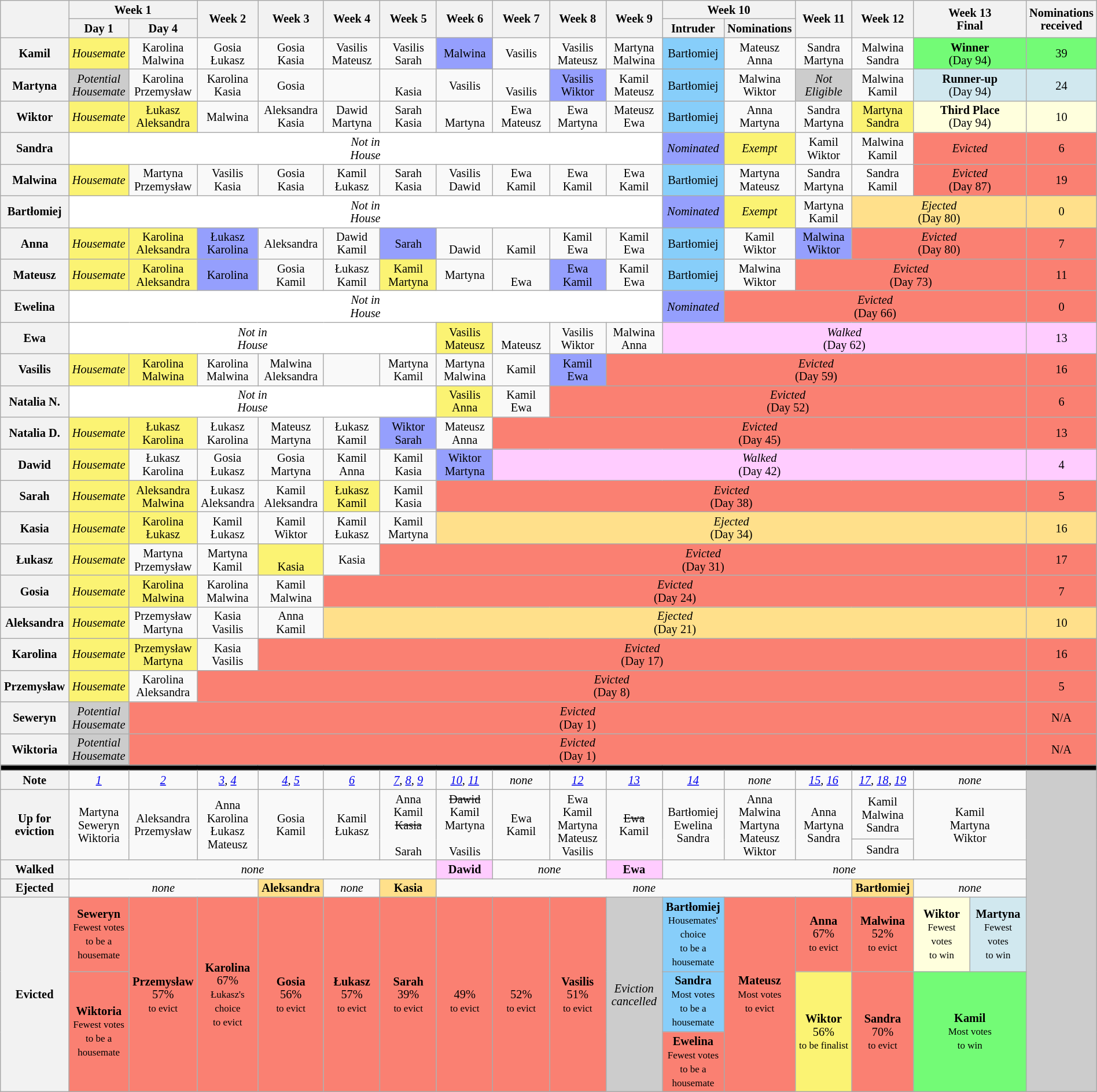<table class="wikitable" style="font-size:85%; text-align:center; line-height:15px; width:100%;">
<tr>
<th rowspan="2" style="width: 5%;"></th>
<th colspan="2" style="width: 5%;">Week 1</th>
<th rowspan="2" style="width: 5%;">Week 2</th>
<th rowspan="2" style="width: 5%;">Week 3</th>
<th rowspan="2" style="width: 5%;">Week 4</th>
<th rowspan="2" style="width: 5%;">Week 5</th>
<th rowspan="2" style="width: 5%;">Week 6</th>
<th rowspan="2" style="width: 5%;">Week 7</th>
<th rowspan="2" style="width: 5%;">Week 8</th>
<th rowspan="2" style="width: 5%;">Week 9</th>
<th colspan="2" style="width: 10%;">Week 10</th>
<th rowspan="2" style="width: 5%;">Week 11</th>
<th rowspan="2" style="width: 5%;">Week 12</th>
<th colspan="2" rowspan="2" style="width: 10%;">Week 13<br>Final</th>
<th style="width:1%;" rowspan="2">Nominations<br>received</th>
</tr>
<tr>
<th style="width: 5%;">Day 1</th>
<th style="width: 5%;">Day 4</th>
<th style="width: 5%;">Intruder</th>
<th style="width: 5%;">Nominations</th>
</tr>
<tr>
<th>Kamil</th>
<td style="background:#FBF373;"><em>Housemate</em></td>
<td>Karolina<br>Malwina</td>
<td>Gosia<br>Łukasz</td>
<td>Gosia<br>Kasia</td>
<td>Vasilis<br>Mateusz</td>
<td>Vasilis<br>Sarah</td>
<td style="background:#959FFD">Malwina<br></td>
<td>Vasilis<br></td>
<td>Vasilis<br>Mateusz</td>
<td>Martyna<br>Malwina</td>
<td style="background:#87CEFA">Bartłomiej</td>
<td>Mateusz<br>Anna</td>
<td>Sandra<br>Martyna</td>
<td>Malwina<br>Sandra</td>
<td colspan="2" style="background:#73FB76;"><strong>Winner</strong><br>(Day 94)</td>
<td style="background:#73FB76;">39</td>
</tr>
<tr>
<th>Martyna</th>
<td style="background:#CCC"><em>Potential Housemate</em></td>
<td>Karolina<br>Przemysław</td>
<td>Karolina<br>Kasia</td>
<td>Gosia<br></td>
<td><br></td>
<td><br>Kasia</td>
<td>Vasilis<br></td>
<td><br>Vasilis</td>
<td style="background:#959FFD">Vasilis<br>Wiktor</td>
<td>Kamil<br>Mateusz</td>
<td style="background:#87CEFA">Bartłomiej</td>
<td>Malwina<br>Wiktor</td>
<td style="background:#CCC"><em>Not<br>Eligible</em></td>
<td>Malwina<br>Kamil</td>
<td colspan="2" style="background:#D1E8EF"><strong>Runner-up</strong><br>(Day 94)</td>
<td style="background:#D1E8EF">24</td>
</tr>
<tr>
<th>Wiktor</th>
<td style="background:#FBF373;"><em>Housemate</em></td>
<td style="background:#FBF373;">Łukasz<br>Aleksandra</td>
<td>Malwina<br></td>
<td>Aleksandra<br>Kasia</td>
<td>Dawid<br>Martyna</td>
<td>Sarah<br>Kasia</td>
<td><br>Martyna</td>
<td>Ewa<br>Mateusz</td>
<td>Ewa<br>Martyna</td>
<td>Mateusz<br>Ewa</td>
<td style="background:#87CEFA">Bartłomiej</td>
<td>Anna<br>Martyna</td>
<td>Sandra<br>Martyna</td>
<td style="background:#FBF373;">Martyna<br>Sandra</td>
<td colspan="2" style="background:#ffffdd"><strong>Third Place</strong><br>(Day 94)</td>
<td style="background:#ffffdd">10</td>
</tr>
<tr>
<th>Sandra</th>
<td colspan="10" style="background:white;"><em>Not in<br>House</em></td>
<td style="background:#959FFD"><em>Nominated</em></td>
<td style="background:#FBF373;"><em>Exempt</em></td>
<td>Kamil<br>Wiktor</td>
<td>Malwina<br>Kamil</td>
<td colspan="2" style="background:#FA8072"><em>Evicted</em><br></td>
<td style="background:#FA8072">6</td>
</tr>
<tr>
<th>Malwina</th>
<td style="background:#FBF373;"><em>Housemate</em></td>
<td>Martyna<br>Przemysław</td>
<td>Vasilis<br>Kasia</td>
<td>Gosia<br>Kasia</td>
<td>Kamil<br>Łukasz</td>
<td>Sarah<br>Kasia</td>
<td>Vasilis<br>Dawid</td>
<td>Ewa<br>Kamil</td>
<td>Ewa<br>Kamil</td>
<td>Ewa<br>Kamil</td>
<td style="background:#87CEFA">Bartłomiej</td>
<td>Martyna<br>Mateusz</td>
<td>Sandra<br>Martyna</td>
<td>Sandra<br>Kamil</td>
<td colspan="2" style="background:#FA8072"><em>Evicted</em><br>(Day 87)</td>
<td style="background:#FA8072">19</td>
</tr>
<tr>
<th>Bartłomiej</th>
<td colspan="10" style="background:white;"><em>Not in<br>House</em></td>
<td style="background:#959FFD"><em>Nominated</em></td>
<td style="background:#FBF373;"><em>Exempt</em></td>
<td>Martyna<br>Kamil</td>
<td colspan="3" style="background:#FFE08B"><em>Ejected</em><br>(Day 80)</td>
<td style="background:#FFE08B">0</td>
</tr>
<tr>
<th>Anna</th>
<td style="background:#FBF373;"><em>Housemate</em></td>
<td style="background:#FBF373;">Karolina<br>Aleksandra</td>
<td style="background:#959FFD">Łukasz<br>Karolina</td>
<td>Aleksandra<br></td>
<td>Dawid<br>Kamil</td>
<td style="background:#959FFD">Sarah<br></td>
<td><br>Dawid</td>
<td><br>Kamil</td>
<td>Kamil<br>Ewa</td>
<td>Kamil<br>Ewa</td>
<td style="background:#87CEFA">Bartłomiej</td>
<td>Kamil<br>Wiktor</td>
<td style="background:#959FFD">Malwina<br>Wiktor</td>
<td colspan="3" style="background:#FA8072"><em>Evicted</em><br>(Day 80)</td>
<td style="background:#FA8072">7</td>
</tr>
<tr>
<th>Mateusz</th>
<td style="background:#FBF373;"><em>Housemate</em></td>
<td style="background:#FBF373;">Karolina<br>Aleksandra</td>
<td style="background:#959FFD">Karolina<br></td>
<td>Gosia<br>Kamil</td>
<td>Łukasz<br>Kamil</td>
<td style="background:#FBF373;">Kamil<br>Martyna</td>
<td>Martyna<br></td>
<td><br>Ewa</td>
<td style="background:#959FFD">Ewa<br>Kamil</td>
<td>Kamil<br>Ewa</td>
<td style="background:#87CEFA">Bartłomiej</td>
<td>Malwina<br>Wiktor</td>
<td colspan="4" style="background:#FA8072"><em>Evicted</em><br>(Day 73)</td>
<td style="background:#FA8072">11</td>
</tr>
<tr>
<th>Ewelina</th>
<td colspan="10" style="background:white;"><em>Not in<br>House</em></td>
<td style="background:#959FFD"><em>Nominated</em></td>
<td colspan="5" style="background:#FA8072"><em>Evicted</em><br>(Day 66)</td>
<td style="background:#FA8072">0</td>
</tr>
<tr>
<th>Ewa</th>
<td colspan="6" style="background:white;"><em>Not in<br>House</em></td>
<td style="background:#FBF373;">Vasilis<br>Mateusz</td>
<td><br>Mateusz</td>
<td>Vasilis<br>Wiktor</td>
<td>Malwina<br>Anna</td>
<td colspan="6" style="background:#FCF"><em>Walked</em> <br>(Day 62)</td>
<td style="background:#FCF">13</td>
</tr>
<tr>
<th>Vasilis</th>
<td style="background:#FBF373;"><em>Housemate</em></td>
<td style="background:#FBF373;">Karolina<br>Malwina</td>
<td>Karolina<br>Malwina</td>
<td>Malwina<br>Aleksandra</td>
<td><br></td>
<td>Martyna<br>Kamil</td>
<td>Martyna<br>Malwina</td>
<td>Kamil<br></td>
<td style="background:#959FFD">Kamil<br>Ewa</td>
<td colspan="7" style="background:#FA8072"><em>Evicted</em><br>(Day 59)</td>
<td style="background:#FA8072">16</td>
</tr>
<tr>
<th>Natalia N.</th>
<td colspan="6" style="background:white;"><em>Not in<br>House</em></td>
<td style="background:#FBF373;">Vasilis<br>Anna</td>
<td>Kamil<br>Ewa</td>
<td colspan="8" style="background:#FA8072;"><em>Evicted</em><br>(Day 52)</td>
<td style="background:#FA8072">6</td>
</tr>
<tr>
<th>Natalia D.</th>
<td style="background:#FBF373;"><em>Housemate</em></td>
<td style="background:#FBF373;">Łukasz<br>Karolina</td>
<td>Łukasz<br>Karolina</td>
<td>Mateusz<br>Martyna</td>
<td>Łukasz<br>Kamil</td>
<td style="background:#959FFD">Wiktor<br>Sarah</td>
<td>Mateusz<br>Anna</td>
<td colspan="9" style="background:#FA8072"><em>Evicted</em><br>(Day 45)</td>
<td style="background:#FA8072">13</td>
</tr>
<tr>
<th>Dawid</th>
<td style="background:#FBF373;"><em>Housemate</em></td>
<td>Łukasz<br>Karolina</td>
<td>Gosia<br>Łukasz</td>
<td>Gosia<br>Martyna</td>
<td>Kamil<br>Anna</td>
<td>Kamil<br>Kasia</td>
<td style="background:#959FFD">Wiktor<br>Martyna</td>
<td colspan="9" style="background:#FCF"><em>Walked</em> <br>(Day 42)</td>
<td style="background:#FCF">4</td>
</tr>
<tr>
<th>Sarah</th>
<td style="background:#FBF373;"><em>Housemate</em></td>
<td style="background:#FBF373;">Aleksandra<br>Malwina</td>
<td>Łukasz<br>Aleksandra</td>
<td>Kamil<br>Aleksandra</td>
<td style="background:#FBF373;">Łukasz<br>Kamil</td>
<td>Kamil<br>Kasia</td>
<td colspan="10" style="background:#FA8072"><em>Evicted</em><br>(Day 38)</td>
<td style="background:#FA8072">5</td>
</tr>
<tr>
<th>Kasia</th>
<td style="background:#FBF373;"><em>Housemate</em></td>
<td style="background:#FBF373;">Karolina<br>Łukasz</td>
<td>Kamil<br>Łukasz</td>
<td>Kamil<br>Wiktor</td>
<td>Kamil<br>Łukasz</td>
<td>Kamil<br>Martyna</td>
<td colspan="10" style="background:#FFE08B"><em>Ejected</em><br>(Day 34)</td>
<td style="background:#FFE08B">16</td>
</tr>
<tr>
<th>Łukasz</th>
<td style="background:#FBF373;"><em>Housemate</em></td>
<td>Martyna<br>Przemysław</td>
<td>Martyna<br>Kamil</td>
<td style="background:#FBF373;"><br>Kasia</td>
<td>Kasia<br></td>
<td colspan="11" style="background:#FA8072"><em>Evicted</em><br>(Day 31)</td>
<td style="background:#FA8072">17</td>
</tr>
<tr>
<th>Gosia</th>
<td style="background:#FBF373;"><em>Housemate</em></td>
<td style="background:#FBF373;">Karolina<br>Malwina</td>
<td>Karolina<br>Malwina</td>
<td>Kamil<br>Malwina</td>
<td colspan="12" style="background:#FA8072"><em>Evicted</em><br>(Day 24)</td>
<td style="background:#FA8072">7</td>
</tr>
<tr>
<th>Aleksandra</th>
<td style="background:#FBF373;"><em>Housemate</em></td>
<td>Przemysław<br>Martyna</td>
<td>Kasia<br>Vasilis</td>
<td>Anna<br>Kamil</td>
<td colspan="12" style="background:#FFE08B"><em>Ejected</em><br>(Day 21)</td>
<td style="background:#FFE08B">10</td>
</tr>
<tr>
<th>Karolina</th>
<td style="background:#FBF373;"><em>Housemate</em></td>
<td style="background:#FBF373;">Przemysław<br>Martyna</td>
<td>Kasia<br>Vasilis</td>
<td colspan="13" style="background:#FA8072"><em>Evicted</em><br>(Day 17)</td>
<td style="background:#FA8072">16</td>
</tr>
<tr>
<th>Przemysław</th>
<td style="background:#FBF373;"><em>Housemate</em></td>
<td>Karolina<br>Aleksandra</td>
<td colspan="14" style="background:#FA8072"><em>Evicted</em><br>(Day 8)</td>
<td style="background:#FA8072">5</td>
</tr>
<tr>
<th>Seweryn</th>
<td style="background:#CCC"><em>Potential Housemate</em></td>
<td colspan="15" style="background:#FA8072"><em>Evicted</em><br>(Day 1)</td>
<td style="background:#FA8072">N/A</td>
</tr>
<tr>
<th>Wiktoria</th>
<td style="background:#CCC"><em>Potential Housemate</em></td>
<td colspan="15" style="background:#FA8072"><em>Evicted</em><br>(Day 1)</td>
<td style="background:#FA8072">N/A</td>
</tr>
<tr>
<th colspan="18" style="background-color: black;"></th>
</tr>
<tr>
<th>Note</th>
<td><em><a href='#'>1</a></em></td>
<td><em><a href='#'>2</a></em></td>
<td><em><a href='#'>3</a>, <a href='#'>4</a></em></td>
<td><em><a href='#'>4</a>, <a href='#'>5</a></em></td>
<td><em><a href='#'>6</a></em></td>
<td><em><a href='#'>7</a>, <a href='#'>8</a>, <a href='#'>9</a></em></td>
<td><em><a href='#'>10</a>, <a href='#'>11</a></em></td>
<td><em>none</em></td>
<td><em><a href='#'>12</a></em></td>
<td><em><a href='#'>13</a></em></td>
<td><em><a href='#'>14</a></em></td>
<td><em>none</em></td>
<td><em><a href='#'>15</a>, <a href='#'>16</a></em></td>
<td><em><a href='#'>17</a>, <a href='#'>18</a>, <a href='#'>19</a></em></td>
<td colspan="2"><em>none</em></td>
<td rowspan="9" style="background:#CCC"></td>
</tr>
<tr>
<th rowspan="2">Up for<br>eviction</th>
<td rowspan="2">Martyna<br>Seweryn<br>Wiktoria</td>
<td rowspan="2">Aleksandra<br>Przemysław</td>
<td rowspan="2">Anna<br>Karolina<br>Łukasz<br>Mateusz</td>
<td rowspan="2">Gosia<br>Kamil</td>
<td rowspan="2">Kamil<br>Łukasz</td>
<td rowspan="2">Anna<br>Kamil<br><s>Kasia</s><br><br>Sarah</td>
<td rowspan="2"><s>Dawid</s><br>Kamil<br>Martyna<br><br>Vasilis</td>
<td rowspan="2">Ewa<br>Kamil<br></td>
<td rowspan="2">Ewa<br>Kamil<br>Martyna<br>Mateusz<br>Vasilis</td>
<td rowspan="2"><s>Ewa</s><br>Kamil</td>
<td rowspan="2">Bartłomiej<br>Ewelina<br>Sandra</td>
<td rowspan="2">Anna<br>Malwina<br>Martyna<br>Mateusz<br>Wiktor</td>
<td rowspan="2">Anna<br>Martyna<br>Sandra</td>
<td>Kamil<br>Malwina<br>Sandra</td>
<td colspan="2" rowspan="2">Kamil<br>Martyna<br>Wiktor</td>
</tr>
<tr>
<td>Sandra</td>
</tr>
<tr>
<th>Walked</th>
<td colspan="6"><em>none</em></td>
<td style="background:#FCF"><strong>Dawid</strong></td>
<td colspan="2"><em>none</em></td>
<td style="background:#FCF"><strong>Ewa</strong></td>
<td colspan="6"><em>none</em></td>
</tr>
<tr>
<th>Ejected</th>
<td colspan="3"><em>none</em></td>
<td style="background:#FFE08B"><strong>Aleksandra</strong></td>
<td><em>none</em></td>
<td style="background:#FFE08B"><strong>Kasia</strong></td>
<td colspan="7"><em>none</em></td>
<td style="background:#FFE08B"><strong>Bartłomiej</strong></td>
<td colspan="2"><em>none</em></td>
</tr>
<tr>
<th rowspan="4">Evicted</th>
<td rowspan="2" style="background:#FA8072"><strong>Seweryn</strong><br><small>Fewest votes<br>to be a housemate</small></td>
<td rowspan="4" style="background:#FA8072"><strong>Przemysław</strong><br>57%<br><small>to evict</small></td>
<td rowspan="4" style="background:#FA8072"><strong>Karolina</strong><br>67%<br><small>Łukasz's choice<br>to evict</small></td>
<td rowspan="4" style="background:#FA8072"><strong>Gosia</strong><br>56%<br><small>to evict</small></td>
<td rowspan="4" style="background:#FA8072"><strong>Łukasz</strong><br>57%<br><small>to evict</small></td>
<td rowspan="4" style="background:#FA8072"><strong>Sarah</strong><br>39%<br><small>to evict</small></td>
<td rowspan="4" style="background:#FA8072"><br>49%<br><small>to evict</small></td>
<td rowspan="4" style="background:#FA8072"><br>52%<br><small>to evict</small></td>
<td rowspan="4" style="background:#FA8072"><strong>Vasilis</strong><br>51%<br><small>to evict</small></td>
<td rowspan="4" style="background:#CCC"><em>Eviction<br>cancelled</em></td>
<td style="background:#87CEFA"><strong>Bartłomiej</strong><br><small>Housemates' choice<br>to be a housemate</small></td>
<td rowspan="4" style="background:#FA8072"><strong>Mateusz</strong><br><small>Most votes<br>to evict</small></td>
<td rowspan="2" style="background:#FA8072"><strong>Anna</strong><br>67%<br><small>to evict</small></td>
<td rowspan="2" style="background:#FA8072"><strong>Malwina</strong><br>52%<br><small>to evict</small></td>
<td rowspan="2" style="background:#ffffdd;"><strong>Wiktor</strong><br><small>Fewest votes<br>to win</small></td>
<td rowspan="2" style="background:#D1E8EF;"><strong>Martyna</strong><br><small>Fewest votes<br>to win</small></td>
</tr>
<tr>
<td rowspan="2" style="background:#87CEFA"><strong>Sandra</strong><br><small>Most votes<br>to be a housemate</small></td>
</tr>
<tr>
<td rowspan="2" style="background:#FA8072"><strong>Wiktoria</strong><br><small>Fewest votes<br>to be a housemate</small></td>
<td rowspan="2" style="background:#FBF373"><strong>Wiktor</strong><br>56%<br><small>to be finalist</small></td>
<td rowspan="2" style="background:#FA8072"><strong>Sandra</strong><br>70%<br><small>to evict</small></td>
<td colspan="2" rowspan="2" style="background:#73FB76;"><strong>Kamil</strong><br><small>Most votes<br>to win</small></td>
</tr>
<tr>
<td style="background:#FA8072"><strong>Ewelina</strong><br><small>Fewest votes<br>to be a housemate</small></td>
</tr>
</table>
